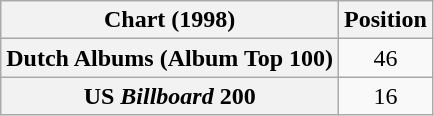<table class="wikitable sortable plainrowheaders" style="text-align:center">
<tr>
<th scope="col">Chart (1998)</th>
<th scope="col">Position</th>
</tr>
<tr>
<th scope="row">Dutch Albums (Album Top 100)</th>
<td>46</td>
</tr>
<tr>
<th scope="row">US <em>Billboard</em> 200</th>
<td align="center">16</td>
</tr>
</table>
